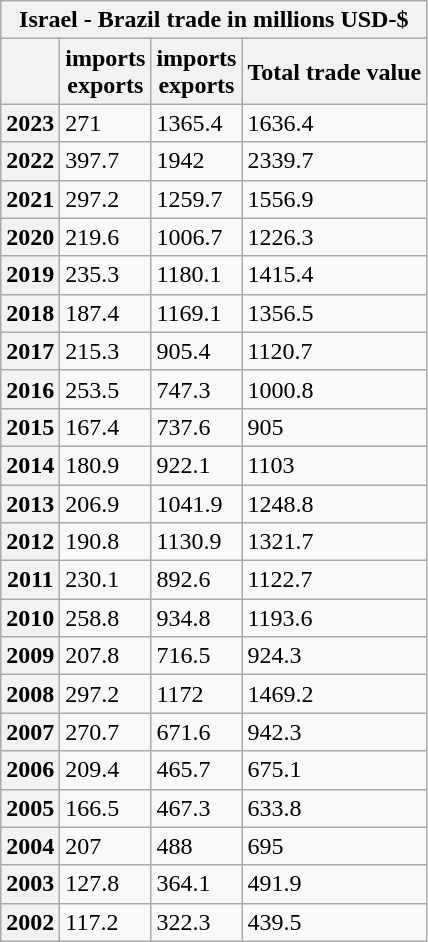<table class="wikitable mw-collapsible mw-collapsed">
<tr>
<th colspan="4">Israel - Brazil trade in millions USD-$</th>
</tr>
<tr>
<th></th>
<th> imports<br> exports</th>
<th> imports<br> exports</th>
<th>Total trade value</th>
</tr>
<tr>
<th>2023</th>
<td>271</td>
<td>1365.4</td>
<td>1636.4</td>
</tr>
<tr>
<th>2022</th>
<td>397.7</td>
<td>1942</td>
<td>2339.7</td>
</tr>
<tr>
<th>2021</th>
<td>297.2</td>
<td>1259.7</td>
<td>1556.9</td>
</tr>
<tr>
<th>2020</th>
<td>219.6</td>
<td>1006.7</td>
<td>1226.3</td>
</tr>
<tr>
<th>2019</th>
<td>235.3</td>
<td>1180.1</td>
<td>1415.4</td>
</tr>
<tr>
<th>2018</th>
<td>187.4</td>
<td>1169.1</td>
<td>1356.5</td>
</tr>
<tr>
<th>2017</th>
<td>215.3</td>
<td>905.4</td>
<td>1120.7</td>
</tr>
<tr>
<th>2016</th>
<td>253.5</td>
<td>747.3</td>
<td>1000.8</td>
</tr>
<tr>
<th>2015</th>
<td>167.4</td>
<td>737.6</td>
<td>905</td>
</tr>
<tr>
<th>2014</th>
<td>180.9</td>
<td>922.1</td>
<td>1103</td>
</tr>
<tr>
<th>2013</th>
<td>206.9</td>
<td>1041.9</td>
<td>1248.8</td>
</tr>
<tr>
<th>2012</th>
<td>190.8</td>
<td>1130.9</td>
<td>1321.7</td>
</tr>
<tr>
<th>2011</th>
<td>230.1</td>
<td>892.6</td>
<td>1122.7</td>
</tr>
<tr>
<th>2010</th>
<td>258.8</td>
<td>934.8</td>
<td>1193.6</td>
</tr>
<tr>
<th>2009</th>
<td>207.8</td>
<td>716.5</td>
<td>924.3</td>
</tr>
<tr>
<th>2008</th>
<td>297.2</td>
<td>1172</td>
<td>1469.2</td>
</tr>
<tr>
<th>2007</th>
<td>270.7</td>
<td>671.6</td>
<td>942.3</td>
</tr>
<tr>
<th>2006</th>
<td>209.4</td>
<td>465.7</td>
<td>675.1</td>
</tr>
<tr>
<th>2005</th>
<td>166.5</td>
<td>467.3</td>
<td>633.8</td>
</tr>
<tr>
<th>2004</th>
<td>207</td>
<td>488</td>
<td>695</td>
</tr>
<tr>
<th>2003</th>
<td>127.8</td>
<td>364.1</td>
<td>491.9</td>
</tr>
<tr>
<th>2002</th>
<td>117.2</td>
<td>322.3</td>
<td>439.5</td>
</tr>
</table>
